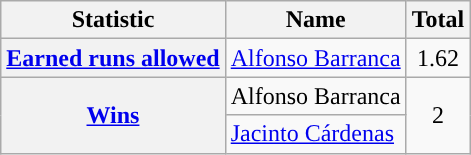<table class="wikitable plainrowheaders">
<tr>
<th scope="col">Statistic</th>
<th scope="col">Name</th>
<th scope="col">Total</th>
</tr>
<tr>
<th scope="row"><a href='#'>Earned runs allowed</a></th>
<td> <a href='#'>Alfonso Barranca</a></td>
<td align=center>1.62</td>
</tr>
<tr>
<th scope="row" rowspan=2><a href='#'>Wins</a></th>
<td> Alfonso Barranca</td>
<td rowspan=2 align=center>2</td>
</tr>
<tr>
<td> <a href='#'>Jacinto Cárdenas</a></td>
</tr>
</table>
